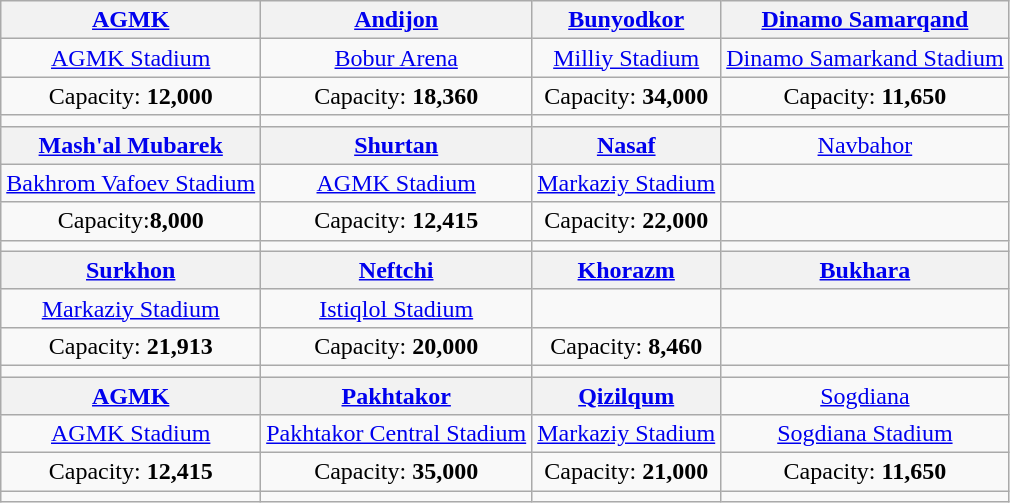<table class="wikitable" style="text-align:center">
<tr>
<th><a href='#'>AGMK</a></th>
<th><a href='#'>Andijon</a></th>
<th><a href='#'>Bunyodkor</a></th>
<th><a href='#'>Dinamo Samarqand</a></th>
</tr>
<tr>
<td><a href='#'>AGMK Stadium</a></td>
<td><a href='#'>Bobur Arena</a></td>
<td><a href='#'>Milliy Stadium</a></td>
<td><a href='#'>Dinamo Samarkand Stadium</a></td>
</tr>
<tr>
<td>Capacity: <strong>12,000</strong></td>
<td>Capacity: <strong>18,360</strong></td>
<td>Capacity: <strong>34,000</strong></td>
<td>Capacity: <strong>11,650</strong></td>
</tr>
<tr>
<td></td>
<td></td>
<td></td>
<td></td>
</tr>
<tr>
<th><a href='#'>Mash'al Mubarek</a></th>
<th><a href='#'>Shurtan</a></th>
<th><a href='#'>Nasaf</a></th>
<td><a href='#'>Navbahor</a></td>
</tr>
<tr>
<td><a href='#'>Bakhrom Vafoev Stadium</a></td>
<td><a href='#'>AGMK Stadium</a></td>
<td><a href='#'>Markaziy Stadium</a></td>
<td></td>
</tr>
<tr>
<td>Capacity:<strong>8,000</strong></td>
<td>Capacity: <strong>12,415</strong></td>
<td>Capacity: <strong>22,000</strong></td>
<td></td>
</tr>
<tr>
<td></td>
<td></td>
<td></td>
<td></td>
</tr>
<tr>
<th><a href='#'>Surkhon</a></th>
<th><a href='#'>Neftchi</a></th>
<th><a href='#'>Khorazm</a></th>
<th><a href='#'>Bukhara</a></th>
</tr>
<tr>
<td><a href='#'>Markaziy Stadium</a></td>
<td><a href='#'>Istiqlol Stadium</a></td>
<td></td>
<td></td>
</tr>
<tr>
<td>Capacity: <strong>21,913</strong></td>
<td>Capacity: <strong>20,000</strong></td>
<td>Capacity: <strong>8,460</strong></td>
<td></td>
</tr>
<tr>
<td></td>
<td></td>
<td></td>
<td></td>
</tr>
<tr>
<th><a href='#'>AGMK</a></th>
<th><a href='#'>Pakhtakor</a></th>
<th><a href='#'>Qizilqum</a></th>
<td><a href='#'>Sogdiana</a></td>
</tr>
<tr>
<td><a href='#'>AGMK Stadium</a></td>
<td><a href='#'>Pakhtakor Central Stadium</a></td>
<td><a href='#'>Markaziy Stadium</a></td>
<td><a href='#'>Sogdiana Stadium</a></td>
</tr>
<tr>
<td>Capacity: <strong>12,415</strong></td>
<td>Capacity: <strong>35,000</strong></td>
<td>Capacity: <strong>21,000</strong></td>
<td>Capacity: <strong>11,650</strong></td>
</tr>
<tr>
<td></td>
<td></td>
<td></td>
</tr>
</table>
